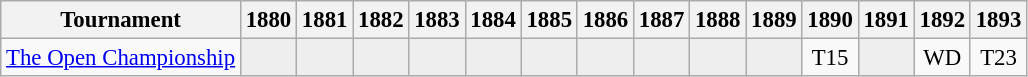<table class="wikitable" style="font-size:95%;text-align:center;">
<tr>
<th>Tournament</th>
<th>1880</th>
<th>1881</th>
<th>1882</th>
<th>1883</th>
<th>1884</th>
<th>1885</th>
<th>1886</th>
<th>1887</th>
<th>1888</th>
<th>1889</th>
<th>1890</th>
<th>1891</th>
<th>1892</th>
<th>1893</th>
</tr>
<tr>
<td><a href='#'>The Open Championship</a></td>
<td style="background:#eeeeee;"></td>
<td style="background:#eeeeee;"></td>
<td style="background:#eeeeee;"></td>
<td style="background:#eeeeee;"></td>
<td style="background:#eeeeee;"></td>
<td style="background:#eeeeee;"></td>
<td style="background:#eeeeee;"></td>
<td style="background:#eeeeee;"></td>
<td style="background:#eeeeee;"></td>
<td style="background:#eeeeee;"></td>
<td>T15</td>
<td style="background:#eeeeee;"></td>
<td>WD</td>
<td>T23</td>
</tr>
</table>
